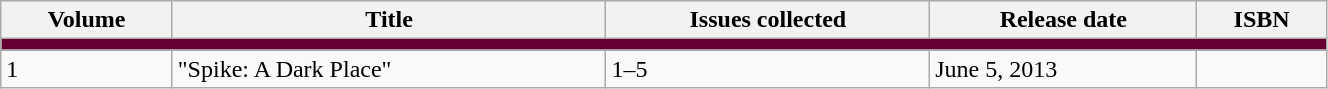<table class="wikitable" style="width:70%">
<tr>
<th>Volume</th>
<th>Title</th>
<th>Issues collected</th>
<th>Release date</th>
<th>ISBN</th>
</tr>
<tr>
<td colspan="6" style="background:#660033;"></td>
</tr>
<tr>
<td>1</td>
<td>"Spike: A Dark Place"</td>
<td>1–5</td>
<td>June 5, 2013</td>
<td></td>
</tr>
</table>
